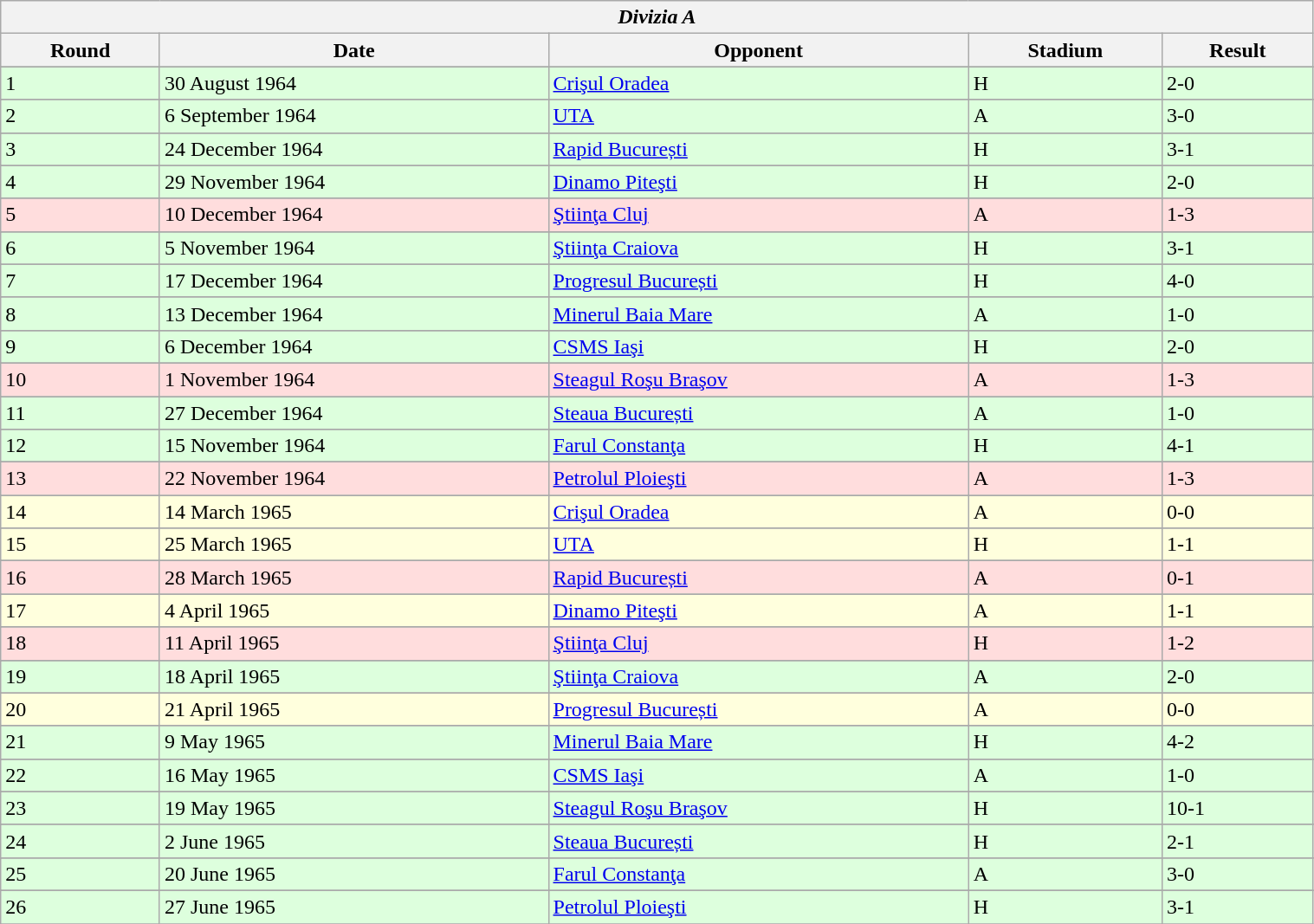<table class="wikitable" style="width:80%;">
<tr>
<th colspan="5" style="text-align:center;"><em>Divizia A</em></th>
</tr>
<tr>
<th>Round</th>
<th>Date</th>
<th>Opponent</th>
<th>Stadium</th>
<th>Result</th>
</tr>
<tr>
</tr>
<tr bgcolor="#ddffdd">
<td>1</td>
<td>30 August 1964</td>
<td><a href='#'>Crişul Oradea</a></td>
<td>H</td>
<td>2-0</td>
</tr>
<tr>
</tr>
<tr bgcolor="#ddffdd">
<td>2</td>
<td>6 September 1964</td>
<td><a href='#'>UTA</a></td>
<td>A</td>
<td>3-0</td>
</tr>
<tr>
</tr>
<tr bgcolor="#ddffdd">
<td>3</td>
<td>24 December 1964</td>
<td><a href='#'>Rapid București</a></td>
<td>H</td>
<td>3-1</td>
</tr>
<tr>
</tr>
<tr bgcolor="#ddffdd">
<td>4</td>
<td>29 November 1964</td>
<td><a href='#'>Dinamo Piteşti</a></td>
<td>H</td>
<td>2-0</td>
</tr>
<tr>
</tr>
<tr bgcolor="#ffdddd">
<td>5</td>
<td>10 December 1964</td>
<td><a href='#'>Ştiinţa Cluj</a></td>
<td>A</td>
<td>1-3</td>
</tr>
<tr>
</tr>
<tr bgcolor="#ddffdd">
<td>6</td>
<td>5 November 1964</td>
<td><a href='#'>Ştiinţa Craiova</a></td>
<td>H</td>
<td>3-1</td>
</tr>
<tr>
</tr>
<tr bgcolor="#ddffdd">
<td>7</td>
<td>17 December 1964</td>
<td><a href='#'>Progresul București</a></td>
<td>H</td>
<td>4-0</td>
</tr>
<tr>
</tr>
<tr bgcolor="#ddffdd">
<td>8</td>
<td>13 December 1964</td>
<td><a href='#'>Minerul Baia Mare</a></td>
<td>A</td>
<td>1-0</td>
</tr>
<tr>
</tr>
<tr bgcolor="#ddffdd">
<td>9</td>
<td>6 December 1964</td>
<td><a href='#'>CSMS Iaşi</a></td>
<td>H</td>
<td>2-0</td>
</tr>
<tr>
</tr>
<tr bgcolor="#ffdddd">
<td>10</td>
<td>1 November 1964</td>
<td><a href='#'>Steagul Roşu Braşov</a></td>
<td>A</td>
<td>1-3</td>
</tr>
<tr>
</tr>
<tr bgcolor="#ddffdd">
<td>11</td>
<td>27 December 1964</td>
<td><a href='#'>Steaua București</a></td>
<td>A</td>
<td>1-0</td>
</tr>
<tr>
</tr>
<tr bgcolor="#ddffdd">
<td>12</td>
<td>15 November 1964</td>
<td><a href='#'>Farul Constanţa</a></td>
<td>H</td>
<td>4-1</td>
</tr>
<tr>
</tr>
<tr bgcolor="#ffdddd">
<td>13</td>
<td>22 November 1964</td>
<td><a href='#'>Petrolul Ploieşti</a></td>
<td>A</td>
<td>1-3</td>
</tr>
<tr>
</tr>
<tr bgcolor="#ffffdd">
<td>14</td>
<td>14 March 1965</td>
<td><a href='#'>Crişul Oradea</a></td>
<td>A</td>
<td>0-0</td>
</tr>
<tr>
</tr>
<tr bgcolor="#ffffdd">
<td>15</td>
<td>25 March 1965</td>
<td><a href='#'>UTA</a></td>
<td>H</td>
<td>1-1</td>
</tr>
<tr>
</tr>
<tr bgcolor="#ffdddd">
<td>16</td>
<td>28 March 1965</td>
<td><a href='#'>Rapid București</a></td>
<td>A</td>
<td>0-1</td>
</tr>
<tr>
</tr>
<tr bgcolor="#ffffdd">
<td>17</td>
<td>4 April 1965</td>
<td><a href='#'>Dinamo Piteşti</a></td>
<td>A</td>
<td>1-1</td>
</tr>
<tr>
</tr>
<tr bgcolor="#ffdddd">
<td>18</td>
<td>11 April 1965</td>
<td><a href='#'>Ştiinţa Cluj</a></td>
<td>H</td>
<td>1-2</td>
</tr>
<tr>
</tr>
<tr bgcolor="#ddffdd">
<td>19</td>
<td>18 April 1965</td>
<td><a href='#'>Ştiinţa Craiova</a></td>
<td>A</td>
<td>2-0</td>
</tr>
<tr>
</tr>
<tr bgcolor="#ffffdd">
<td>20</td>
<td>21 April 1965</td>
<td><a href='#'>Progresul București</a></td>
<td>A</td>
<td>0-0</td>
</tr>
<tr>
</tr>
<tr bgcolor="#ddffdd">
<td>21</td>
<td>9 May 1965</td>
<td><a href='#'>Minerul Baia Mare</a></td>
<td>H</td>
<td>4-2</td>
</tr>
<tr>
</tr>
<tr bgcolor="#ddffdd">
<td>22</td>
<td>16 May 1965</td>
<td><a href='#'>CSMS Iaşi</a></td>
<td>A</td>
<td>1-0</td>
</tr>
<tr>
</tr>
<tr bgcolor="#ddffdd">
<td>23</td>
<td>19 May 1965</td>
<td><a href='#'>Steagul Roşu Braşov</a></td>
<td>H</td>
<td>10-1</td>
</tr>
<tr>
</tr>
<tr bgcolor="#ddffdd">
<td>24</td>
<td>2 June 1965</td>
<td><a href='#'>Steaua București</a></td>
<td>H</td>
<td>2-1</td>
</tr>
<tr>
</tr>
<tr bgcolor="#ddffdd">
<td>25</td>
<td>20 June 1965</td>
<td><a href='#'>Farul Constanţa</a></td>
<td>A</td>
<td>3-0</td>
</tr>
<tr>
</tr>
<tr bgcolor="#ddffdd">
<td>26</td>
<td>27 June 1965</td>
<td><a href='#'>Petrolul Ploieşti</a></td>
<td>H</td>
<td>3-1</td>
</tr>
<tr>
</tr>
</table>
